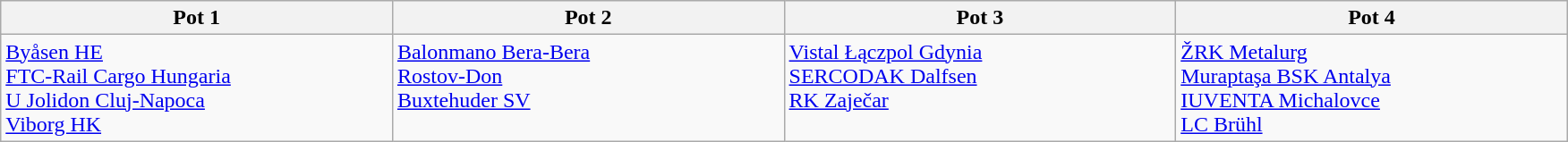<table class="wikitable">
<tr>
<th width=15%>Pot 1</th>
<th width=15%>Pot 2</th>
<th width=15%>Pot 3</th>
<th width=15%>Pot 4</th>
</tr>
<tr>
<td valign="top"> <a href='#'>Byåsen HE</a><br> <a href='#'>FTC-Rail Cargo Hungaria</a><br> <a href='#'>U Jolidon Cluj-Napoca</a><br> <a href='#'>Viborg HK</a></td>
<td valign="top"> <a href='#'>Balonmano Bera-Bera</a><br> <a href='#'>Rostov-Don</a><br> <a href='#'>Buxtehuder SV</a></td>
<td valign="top"> <a href='#'>Vistal Łączpol Gdynia</a><br> <a href='#'>SERCODAK Dalfsen</a><br> <a href='#'>RK Zaječar</a></td>
<td valign="top"> <a href='#'>ŽRK Metalurg</a><br> <a href='#'>Muraptaşa BSK Antalya</a><br> <a href='#'>IUVENTA Michalovce</a><br> <a href='#'>LC Brühl</a></td>
</tr>
</table>
